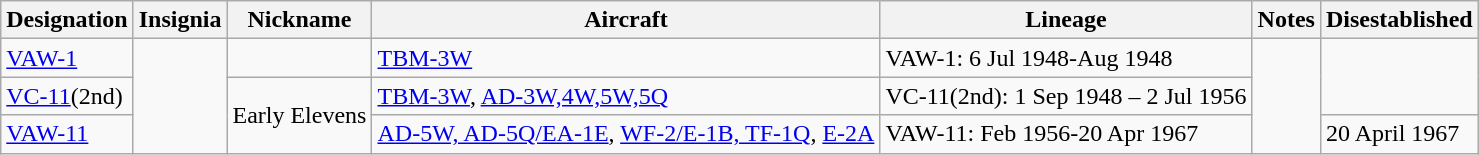<table class="wikitable">
<tr>
<th>Designation</th>
<th>Insignia</th>
<th>Nickname</th>
<th>Aircraft</th>
<th>Lineage</th>
<th>Notes</th>
<th>Disestablished</th>
</tr>
<tr>
<td><a href='#'>VAW-1</a></td>
<td Rowspan="3"></td>
<td></td>
<td><a href='#'>TBM-3W</a></td>
<td>VAW-1: 6 Jul 1948-Aug 1948</td>
<td Rowspan="3"></td>
</tr>
<tr>
<td><a href='#'>VC-11</a>(2nd)</td>
<td Rowspan="2">Early Elevens</td>
<td><a href='#'>TBM-3W</a>, <a href='#'>AD-3W,4W,5W,5Q</a></td>
<td style="white-space: nowrap;">VC-11(2nd): 1 Sep 1948 – 2 Jul 1956</td>
</tr>
<tr>
<td><a href='#'>VAW-11</a></td>
<td><a href='#'>AD-5W, AD-5Q/EA-1E</a>, <a href='#'>WF-2/E-1B, TF-1Q</a>, <a href='#'>E-2A</a></td>
<td>VAW-11: Feb 1956-20 Apr 1967</td>
<td>20 April 1967</td>
</tr>
</table>
